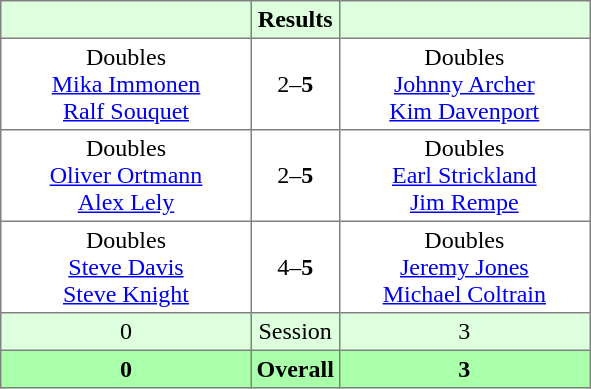<table border="1" cellpadding="3" style="border-collapse: collapse;">
<tr bgcolor="#ddffdd">
<th width="160"></th>
<th>Results</th>
<th width="160"></th>
</tr>
<tr>
<td align="center">Doubles<br><a href='#'>Mika Immonen</a><br><a href='#'>Ralf Souquet</a></td>
<td align="center">2–<strong>5</strong></td>
<td align="center">Doubles<br><a href='#'>Johnny Archer</a><br><a href='#'>Kim Davenport</a></td>
</tr>
<tr>
<td align="center">Doubles<br><a href='#'>Oliver Ortmann</a><br><a href='#'>Alex Lely</a></td>
<td align="center">2–<strong>5</strong></td>
<td align="center">Doubles<br><a href='#'>Earl Strickland</a><br><a href='#'>Jim Rempe</a></td>
</tr>
<tr>
<td align="center">Doubles<br><a href='#'>Steve Davis</a><br><a href='#'>Steve Knight</a></td>
<td align="center">4–<strong>5</strong></td>
<td align="center">Doubles<br><a href='#'>Jeremy Jones</a><br><a href='#'>Michael Coltrain</a></td>
</tr>
<tr bgcolor="#ddffdd">
<td align="center">0</td>
<td align="center">Session</td>
<td align="center">3</td>
</tr>
<tr bgcolor="#aaffaa">
<th align="center">0</th>
<th align="center">Overall</th>
<th align="center">3</th>
</tr>
</table>
